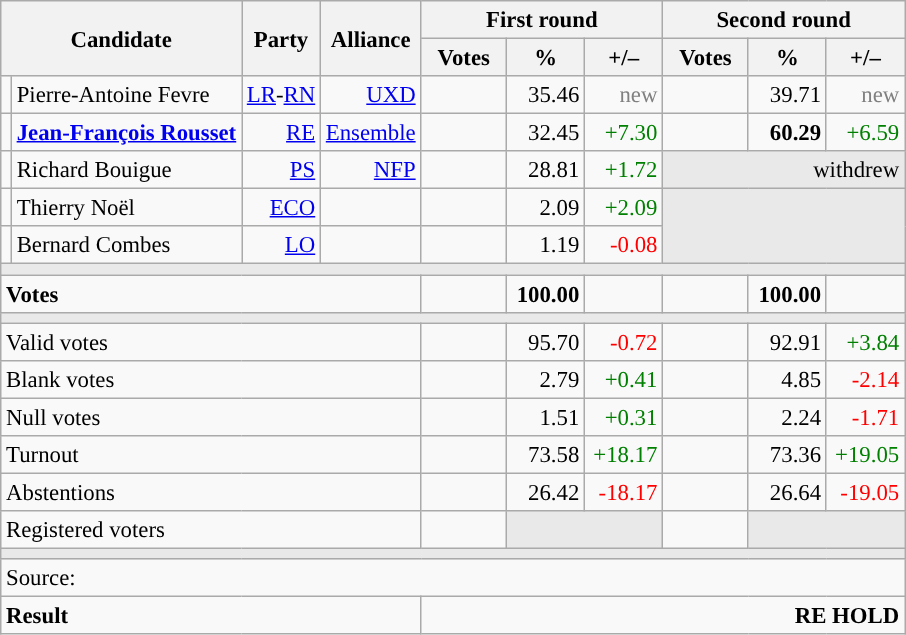<table class="wikitable" style="text-align:right;font-size:95%;">
<tr>
<th rowspan="2" colspan="2">Candidate</th>
<th colspan="1" rowspan="2">Party</th>
<th colspan="1" rowspan="2">Alliance</th>
<th colspan="3">First round</th>
<th colspan="3">Second round</th>
</tr>
<tr>
<th style="width:50px;">Votes</th>
<th style="width:45px;">%</th>
<th style="width:45px;">+/–</th>
<th style="width:50px;">Votes</th>
<th style="width:45px;">%</th>
<th style="width:45px;">+/–</th>
</tr>
<tr>
<td style="color:inherit;background:"></td>
<td style="text-align:left;">Pierre-Antoine Fevre</td>
<td><a href='#'>LR</a>-<a href='#'>RN</a></td>
<td><a href='#'>UXD</a></td>
<td></td>
<td>35.46</td>
<td style="color:grey;">new</td>
<td></td>
<td>39.71</td>
<td style="color:grey;">new</td>
</tr>
<tr>
<td style="color:inherit;background:"></td>
<td style="text-align:left;"><strong><a href='#'>Jean-François Rousset</a></strong></td>
<td><a href='#'>RE</a></td>
<td><a href='#'>Ensemble</a></td>
<td></td>
<td>32.45</td>
<td style="color:green;">+7.30</td>
<td><strong></strong></td>
<td><strong>60.29</strong></td>
<td style="color:green;">+6.59</td>
</tr>
<tr>
<td style="color:inherit;background:"></td>
<td style="text-align:left;">Richard Bouigue</td>
<td><a href='#'>PS</a></td>
<td><a href='#'>NFP</a></td>
<td></td>
<td>28.81</td>
<td style="color:green;">+1.72</td>
<td colspan="3" style="background:#E9E9E9;">withdrew</td>
</tr>
<tr>
<td style="color:inherit;background:"></td>
<td style="text-align:left;">Thierry Noël</td>
<td><a href='#'>ECO</a></td>
<td></td>
<td></td>
<td>2.09</td>
<td style="color:green;">+2.09</td>
<td colspan="3" rowspan="2" style="background:#E9E9E9;"></td>
</tr>
<tr>
<td style="color:inherit;background:"></td>
<td style="text-align:left;">Bernard Combes</td>
<td><a href='#'>LO</a></td>
<td></td>
<td></td>
<td>1.19</td>
<td style="color:red;">-0.08</td>
</tr>
<tr>
<td colspan="10" style="background:#E9E9E9;"></td>
</tr>
<tr style="font-weight:bold;">
<td colspan="4" style="text-align:left;">Votes</td>
<td></td>
<td>100.00</td>
<td></td>
<td></td>
<td>100.00</td>
<td></td>
</tr>
<tr>
<td colspan="10" style="background:#E9E9E9;"></td>
</tr>
<tr>
<td colspan="4" style="text-align:left;">Valid votes</td>
<td></td>
<td>95.70</td>
<td style="color:red;">-0.72</td>
<td></td>
<td>92.91</td>
<td style="color:green;">+3.84</td>
</tr>
<tr>
<td colspan="4" style="text-align:left;">Blank votes</td>
<td></td>
<td>2.79</td>
<td style="color:green;">+0.41</td>
<td></td>
<td>4.85</td>
<td style="color:red;">-2.14</td>
</tr>
<tr>
<td colspan="4" style="text-align:left;">Null votes</td>
<td></td>
<td>1.51</td>
<td style="color:green;">+0.31</td>
<td></td>
<td>2.24</td>
<td style="color:red;">-1.71</td>
</tr>
<tr>
<td colspan="4" style="text-align:left;">Turnout</td>
<td></td>
<td>73.58</td>
<td style="color:green;">+18.17</td>
<td></td>
<td>73.36</td>
<td style="color:green;">+19.05</td>
</tr>
<tr>
<td colspan="4" style="text-align:left;">Abstentions</td>
<td></td>
<td>26.42</td>
<td style="color:red;">-18.17</td>
<td></td>
<td>26.64</td>
<td style="color:red;">-19.05</td>
</tr>
<tr>
<td colspan="4" style="text-align:left;">Registered voters</td>
<td></td>
<td colspan="2" style="background:#E9E9E9;"></td>
<td></td>
<td colspan="2" style="background:#E9E9E9;"></td>
</tr>
<tr>
<td colspan="10" style="background:#E9E9E9;"></td>
</tr>
<tr>
<td colspan="10" style="text-align:left;">Source: </td>
</tr>
<tr style="font-weight:bold">
<td colspan="4" style="text-align:left;">Result</td>
<td colspan="6" style="background-color:">RE HOLD</td>
</tr>
</table>
